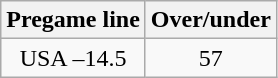<table class="wikitable">
<tr align="center">
<th style=>Pregame line</th>
<th style=>Over/under</th>
</tr>
<tr align="center">
<td>USA –14.5</td>
<td>57</td>
</tr>
</table>
